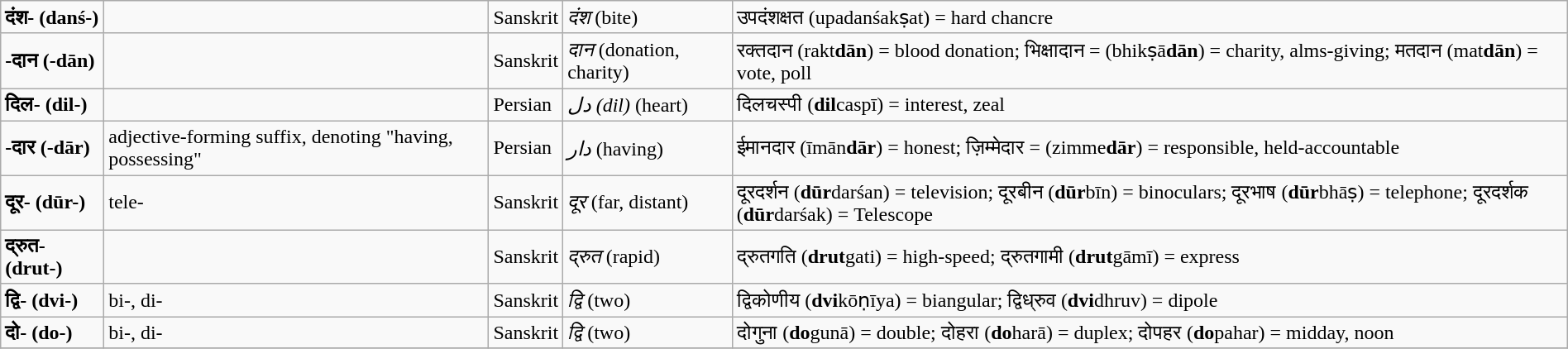<table class="wikitable sortable" width="100%">
<tr>
<td><strong>दंश- (danś-)</strong></td>
<td></td>
<td>Sanskrit</td>
<td><em>दंश</em> (bite)</td>
<td>उपदंशक्षत (upadanśakṣat) = hard chancre</td>
</tr>
<tr>
<td><strong>-दान (-dān)</strong></td>
<td></td>
<td>Sanskrit</td>
<td><em>दान</em> (donation, charity)</td>
<td>रक्तदान (rakt<strong>dān</strong>) = blood donation; भिक्षादान = (bhikṣā<strong>dān</strong>) = charity, alms-giving; मतदान (mat<strong>dān</strong>) = vote, poll</td>
</tr>
<tr>
<td><strong>दिल- (dil-)</strong></td>
<td></td>
<td>Persian</td>
<td><em>دل (dil)</em> (heart)</td>
<td>दिलचस्पी (<strong>dil</strong>caspī) = interest, zeal</td>
</tr>
<tr>
<td><strong>-दार (-dār)</strong></td>
<td>adjective-forming suffix, denoting "having, possessing"</td>
<td>Persian</td>
<td><em>دار</em> (having)</td>
<td>ईमानदार (īmān<strong>dār</strong>) = honest; ज़िम्मेदार = (zimme<strong>dār</strong>) = responsible, held-accountable</td>
</tr>
<tr>
<td><strong>दूर- (dūr-)</strong></td>
<td>tele-</td>
<td>Sanskrit</td>
<td><em>दूर</em> (far, distant)</td>
<td>दूरदर्शन (<strong>dūr</strong>darśan) = television; दूरबीन (<strong>dūr</strong>bīn) = binoculars; दूरभाष (<strong>dūr</strong>bhāṣ) = telephone; दूरदर्शक (<strong>dūr</strong>darśak) = Telescope</td>
</tr>
<tr>
<td><strong>द्रुत- (drut-)</strong></td>
<td></td>
<td>Sanskrit</td>
<td><em>द्रुत</em> (rapid)</td>
<td>द्रुतगति (<strong>drut</strong>gati) = high-speed; द्रुतगामी (<strong>drut</strong>gāmī) = express</td>
</tr>
<tr>
<td><strong>द्वि- (dvi-)</strong></td>
<td>bi-, di-</td>
<td>Sanskrit</td>
<td><em>द्वि</em> (two)</td>
<td>द्विकोणीय (<strong>dvi</strong>kōṇīya) = biangular; द्विध्रुव (<strong>dvi</strong>dhruv) = dipole</td>
</tr>
<tr>
<td><strong>दो- (do-)</strong></td>
<td>bi-, di-</td>
<td>Sanskrit</td>
<td><em>द्वि</em> (two)</td>
<td>दोगुना (<strong>do</strong>gunā) = double; दोहरा (<strong>do</strong>harā) = duplex; दोपहर (<strong>do</strong>pahar) = midday, noon</td>
</tr>
<tr>
</tr>
</table>
